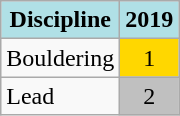<table class="wikitable" style="text-align: center;">
<tr>
<th style="background: #b0e0e6;">Discipline</th>
<th style="background: #b0e0e6;">2019</th>
</tr>
<tr>
<td align="left">Bouldering</td>
<td style="background: Gold;">1</td>
</tr>
<tr>
<td align="left">Lead</td>
<td style="background: Silver;">2</td>
</tr>
</table>
